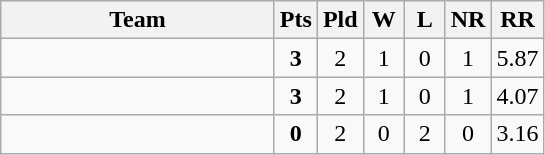<table class="wikitable" style="text-align:center;">
<tr>
<th width=175>Team</th>
<th style="width:20px;" abbr="Points">Pts</th>
<th style="width:20px;" abbr="Played">Pld</th>
<th style="width:20px;" abbr="Won">W</th>
<th style="width:20px;" abbr="Lost">L</th>
<th style="width:20px;" abbr="No Result">NR</th>
<th style="width:20px;" abbr="Run Rate">RR</th>
</tr>
<tr>
<td style="text-align:left;"></td>
<td><strong>3</strong></td>
<td>2</td>
<td>1</td>
<td>0</td>
<td>1</td>
<td>5.87</td>
</tr>
<tr>
<td style="text-align:left;"></td>
<td><strong>3</strong></td>
<td>2</td>
<td>1</td>
<td>0</td>
<td>1</td>
<td>4.07</td>
</tr>
<tr>
<td style="text-align:left;"></td>
<td><strong>0</strong></td>
<td>2</td>
<td>0</td>
<td>2</td>
<td>0</td>
<td>3.16</td>
</tr>
</table>
